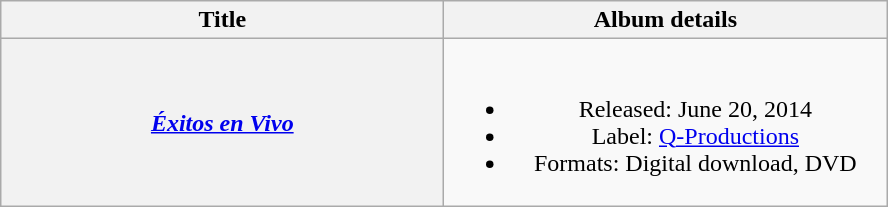<table class="wikitable plainrowheaders" style="text-align:center;">
<tr>
<th scope="col" style="width:18em;">Title</th>
<th scope="col" style="width:18em;">Album details</th>
</tr>
<tr>
<th scope="row"><em><a href='#'>Éxitos en Vivo</a></em></th>
<td><br><ul><li>Released: June 20, 2014</li><li>Label: <a href='#'>Q-Productions</a></li><li>Formats: Digital download, DVD</li></ul></td>
</tr>
</table>
